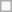<table class="wikitable sortable">
<tr>
<td colspan=9></td>
</tr>
</table>
